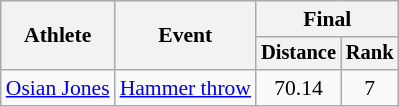<table class="wikitable" style="font-size:90%">
<tr>
<th rowspan=2>Athlete</th>
<th rowspan=2>Event</th>
<th colspan=2>Final</th>
</tr>
<tr style="font-size:95%">
<th>Distance</th>
<th>Rank</th>
</tr>
<tr align=center>
<td align=left><a href='#'>Osian Jones</a></td>
<td align=left><a href='#'>Hammer throw</a></td>
<td>70.14</td>
<td>7</td>
</tr>
</table>
